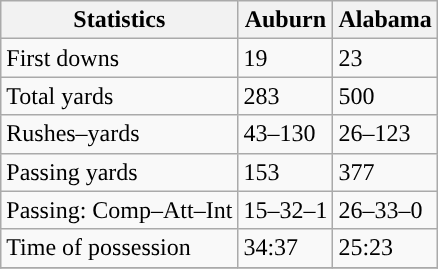<table class="wikitable" style="float: left;">
<tr>
<th>Statistics</th>
<th>Auburn</th>
<th>Alabama</th>
</tr>
<tr>
<td>First downs</td>
<td>19</td>
<td>23</td>
</tr>
<tr>
<td>Total yards</td>
<td>283</td>
<td>500</td>
</tr>
<tr>
<td>Rushes–yards</td>
<td>43–130</td>
<td>26–123</td>
</tr>
<tr>
<td>Passing yards</td>
<td>153</td>
<td>377</td>
</tr>
<tr>
<td>Passing: Comp–Att–Int</td>
<td>15–32–1</td>
<td>26–33–0</td>
</tr>
<tr>
<td>Time of possession</td>
<td>34:37</td>
<td>25:23</td>
</tr>
<tr>
</tr>
</table>
